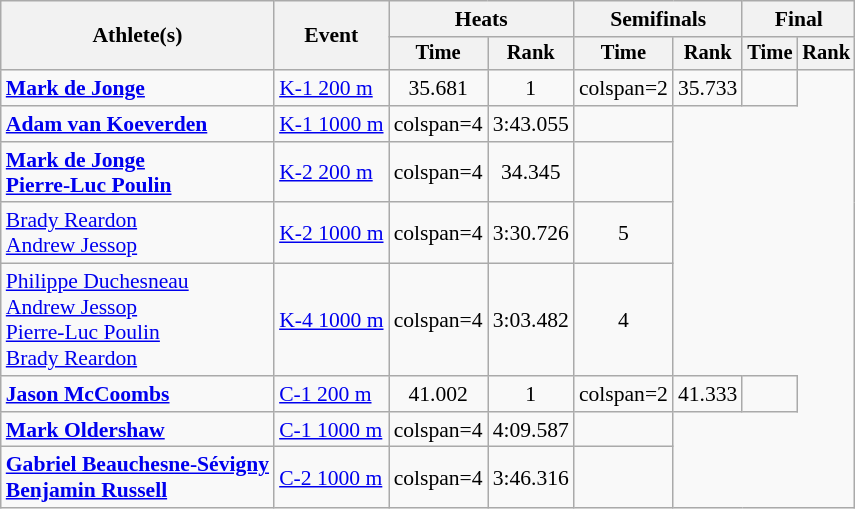<table class=wikitable style="font-size:90%;">
<tr>
<th rowspan=2>Athlete(s)</th>
<th rowspan=2>Event</th>
<th colspan=2>Heats</th>
<th colspan=2>Semifinals</th>
<th colspan=2>Final</th>
</tr>
<tr style="font-size:95%">
<th>Time</th>
<th>Rank</th>
<th>Time</th>
<th>Rank</th>
<th>Time</th>
<th>Rank</th>
</tr>
<tr align=center>
<td align=left><strong><a href='#'>Mark de Jonge</a></strong></td>
<td align=left><a href='#'>K-1 200 m</a></td>
<td>35.681</td>
<td>1</td>
<td>colspan=2 </td>
<td>35.733</td>
<td></td>
</tr>
<tr align=center>
<td align=left><strong><a href='#'>Adam van Koeverden</a></strong></td>
<td align=left><a href='#'>K-1 1000 m</a></td>
<td>colspan=4 </td>
<td>3:43.055</td>
<td></td>
</tr>
<tr align=center>
<td align=left><strong><a href='#'>Mark de Jonge</a><br><a href='#'>Pierre-Luc Poulin</a></strong></td>
<td align=left><a href='#'>K-2 200 m</a></td>
<td>colspan=4 </td>
<td>34.345</td>
<td></td>
</tr>
<tr align=center>
<td align=left><a href='#'>Brady Reardon</a><br><a href='#'>Andrew Jessop</a></td>
<td align=left><a href='#'>K-2 1000 m</a></td>
<td>colspan=4 </td>
<td>3:30.726</td>
<td>5</td>
</tr>
<tr align=center>
<td align=left><a href='#'>Philippe Duchesneau</a><br><a href='#'>Andrew Jessop</a><br><a href='#'>Pierre-Luc Poulin</a><br><a href='#'>Brady Reardon</a></td>
<td align=left><a href='#'>K-4 1000 m</a></td>
<td>colspan=4 </td>
<td>3:03.482</td>
<td>4</td>
</tr>
<tr align=center>
<td align=left><strong><a href='#'>Jason McCoombs</a></strong></td>
<td align=left><a href='#'>C-1 200 m</a></td>
<td>41.002</td>
<td>1</td>
<td>colspan=2 </td>
<td>41.333</td>
<td></td>
</tr>
<tr align=center>
<td align=left><strong><a href='#'>Mark Oldershaw</a></strong></td>
<td align=left><a href='#'>C-1 1000 m</a></td>
<td>colspan=4 </td>
<td>4:09.587</td>
<td></td>
</tr>
<tr align=center>
<td align=left><strong><a href='#'>Gabriel Beauchesne-Sévigny</a><br><a href='#'>Benjamin Russell</a></strong></td>
<td align=left><a href='#'>C-2 1000 m</a></td>
<td>colspan=4 </td>
<td>3:46.316</td>
<td></td>
</tr>
</table>
